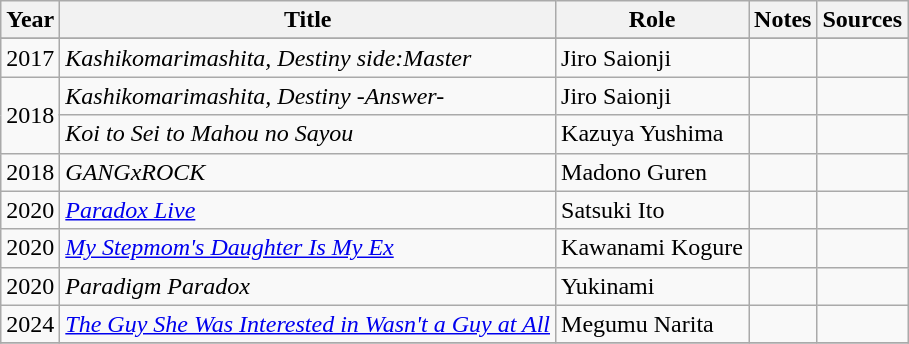<table class="wikitable sortable">
<tr>
<th>Year</th>
<th>Title</th>
<th>Role</th>
<th class="unsortable">Notes</th>
<th class="unsortable">Sources</th>
</tr>
<tr>
</tr>
<tr>
<td rowspan="1">2017</td>
<td><em>Kashikomarimashita, Destiny side:Master</em></td>
<td>Jiro Saionji</td>
<td></td>
<td></td>
</tr>
<tr>
<td rowspan="2">2018</td>
<td><em>Kashikomarimashita, Destiny -Answer-</em></td>
<td>Jiro Saionji</td>
<td></td>
<td></td>
</tr>
<tr>
<td><em>Koi to Sei to Mahou no Sayou</em></td>
<td>Kazuya Yushima</td>
<td></td>
<td></td>
</tr>
<tr>
<td>2018</td>
<td><em>GANGxROCK</em></td>
<td>Madono Guren</td>
<td></td>
<td></td>
</tr>
<tr>
<td>2020</td>
<td><em><a href='#'>Paradox Live</a></em></td>
<td>Satsuki Ito</td>
<td></td>
<td></td>
</tr>
<tr>
<td>2020</td>
<td><em><a href='#'>My Stepmom's Daughter Is My Ex</a></em></td>
<td>Kawanami Kogure</td>
<td></td>
<td></td>
</tr>
<tr>
<td>2020</td>
<td><em>Paradigm Paradox</em></td>
<td>Yukinami</td>
<td></td>
<td></td>
</tr>
<tr>
<td>2024</td>
<td><em><a href='#'>The Guy She Was Interested in Wasn't a Guy at All</a></em></td>
<td>Megumu Narita</td>
<td></td>
<td></td>
</tr>
<tr>
</tr>
</table>
